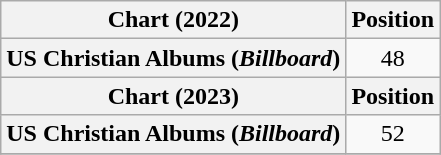<table class="wikitable plainrowheaders" style="text-align:center">
<tr>
<th scope="col">Chart (2022)</th>
<th scope="col">Position</th>
</tr>
<tr>
<th scope="row">US Christian Albums (<em>Billboard</em>)</th>
<td>48</td>
</tr>
<tr>
<th scope="col">Chart (2023)</th>
<th scope="col">Position</th>
</tr>
<tr>
<th scope="row">US Christian Albums (<em>Billboard</em>)</th>
<td>52</td>
</tr>
<tr>
</tr>
</table>
